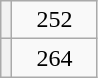<table class="wikitable">
<tr>
<th></th>
<td style="padding-left: 1em; padding-right: 1em">252</td>
</tr>
<tr>
<th></th>
<td style="padding-left: 1em; padding-right: 1em">264</td>
</tr>
</table>
